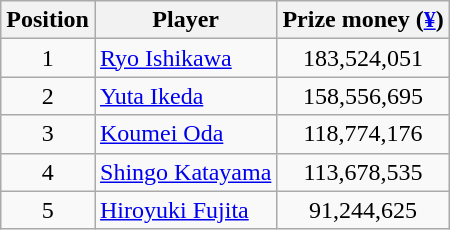<table class="wikitable">
<tr>
<th>Position</th>
<th>Player</th>
<th>Prize money (<a href='#'>¥</a>)</th>
</tr>
<tr>
<td align=center>1</td>
<td> <a href='#'>Ryo Ishikawa</a></td>
<td align=center>183,524,051</td>
</tr>
<tr>
<td align=center>2</td>
<td> <a href='#'>Yuta Ikeda</a></td>
<td align=center>158,556,695</td>
</tr>
<tr>
<td align=center>3</td>
<td> <a href='#'>Koumei Oda</a></td>
<td align=center>118,774,176</td>
</tr>
<tr>
<td align=center>4</td>
<td> <a href='#'>Shingo Katayama</a></td>
<td align=center>113,678,535</td>
</tr>
<tr>
<td align=center>5</td>
<td> <a href='#'>Hiroyuki Fujita</a></td>
<td align=center>91,244,625</td>
</tr>
</table>
